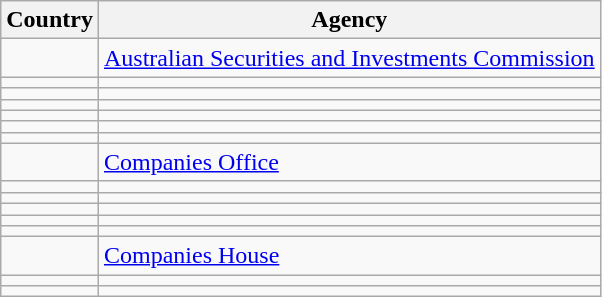<table class="wikitable">
<tr>
<th>Country</th>
<th>Agency</th>
</tr>
<tr>
<td></td>
<td><a href='#'>Australian Securities and Investments Commission</a></td>
</tr>
<tr>
<td></td>
<td></td>
</tr>
<tr>
<td></td>
<td></td>
</tr>
<tr>
<td></td>
<td></td>
</tr>
<tr>
<td></td>
<td></td>
</tr>
<tr>
<td></td>
<td></td>
</tr>
<tr>
<td></td>
<td></td>
</tr>
<tr>
<td></td>
<td><a href='#'>Companies Office</a></td>
</tr>
<tr>
<td></td>
<td></td>
</tr>
<tr>
<td></td>
<td></td>
</tr>
<tr>
<td></td>
<td></td>
</tr>
<tr>
<td></td>
<td></td>
</tr>
<tr>
<td></td>
<td></td>
</tr>
<tr>
<td></td>
<td><a href='#'>Companies House</a></td>
</tr>
<tr>
<td></td>
<td></td>
</tr>
<tr>
<td></td>
<td></td>
</tr>
</table>
